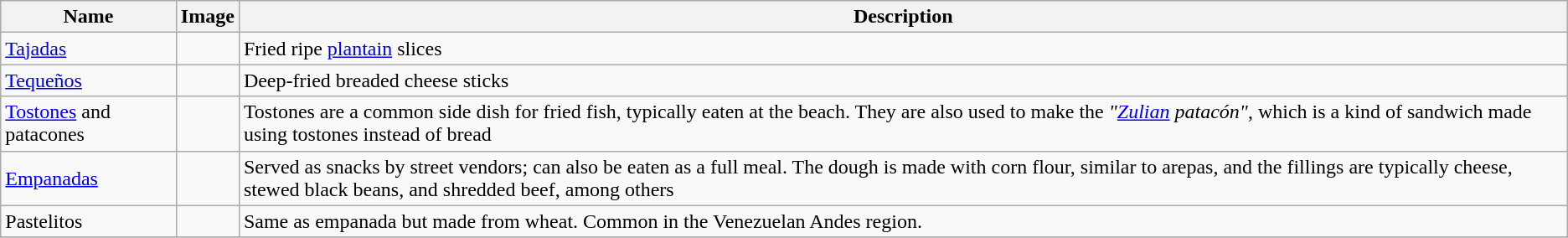<table class="wikitable">
<tr>
<th>Name</th>
<th>Image</th>
<th>Description</th>
</tr>
<tr>
<td><a href='#'>Tajadas</a></td>
<td></td>
<td>Fried ripe <a href='#'>plantain</a> slices</td>
</tr>
<tr>
<td><a href='#'>Tequeños</a></td>
<td></td>
<td>Deep-fried breaded cheese sticks</td>
</tr>
<tr>
<td><a href='#'>Tostones</a> and patacones</td>
<td></td>
<td>Tostones are a common side dish for fried fish, typically eaten at the beach. They are also used to make the <em>"<a href='#'>Zulian</a> patacón"</em>, which is a kind of sandwich made using tostones instead of bread</td>
</tr>
<tr>
<td><a href='#'>Empanadas</a></td>
<td></td>
<td>Served as snacks by street vendors; can also be eaten as a full meal. The dough is made with corn flour, similar to arepas, and the fillings are typically cheese, stewed black beans, and shredded beef, among others</td>
</tr>
<tr>
<td>Pastelitos</td>
<td></td>
<td>Same as empanada but made from wheat. Common in the Venezuelan Andes region.</td>
</tr>
<tr>
</tr>
</table>
